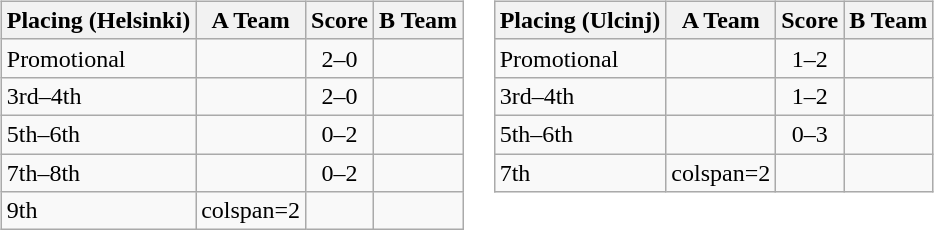<table>
<tr valign=top>
<td><br><table class=wikitable style="border:1px solid #AAAAAA;">
<tr>
<th>Placing (Helsinki)</th>
<th>A Team</th>
<th>Score</th>
<th>B Team</th>
</tr>
<tr>
<td>Promotional</td>
<td><strong></strong></td>
<td align="center">2–0</td>
<td></td>
</tr>
<tr>
<td>3rd–4th</td>
<td><strong></strong></td>
<td align="center">2–0</td>
<td></td>
</tr>
<tr>
<td>5th–6th</td>
<td></td>
<td align="center">0–2</td>
<td><strong></strong></td>
</tr>
<tr>
<td>7th–8th</td>
<td></td>
<td align="center">0–2</td>
<td><strong></strong></td>
</tr>
<tr>
<td>9th</td>
<td>colspan=2 </td>
<td></td>
</tr>
</table>
</td>
<td><br><table class=wikitable style="border:1px solid #AAAAAA;">
<tr>
<th>Placing (Ulcinj)</th>
<th>A Team</th>
<th>Score</th>
<th>B Team</th>
</tr>
<tr>
<td>Promotional</td>
<td></td>
<td align="center">1–2</td>
<td><strong></strong></td>
</tr>
<tr>
<td>3rd–4th</td>
<td></td>
<td align="center">1–2</td>
<td><strong></strong></td>
</tr>
<tr>
<td>5th–6th</td>
<td></td>
<td align="center">0–3</td>
<td><strong></strong></td>
</tr>
<tr>
<td>7th</td>
<td>colspan=2 </td>
<td></td>
</tr>
</table>
</td>
</tr>
</table>
